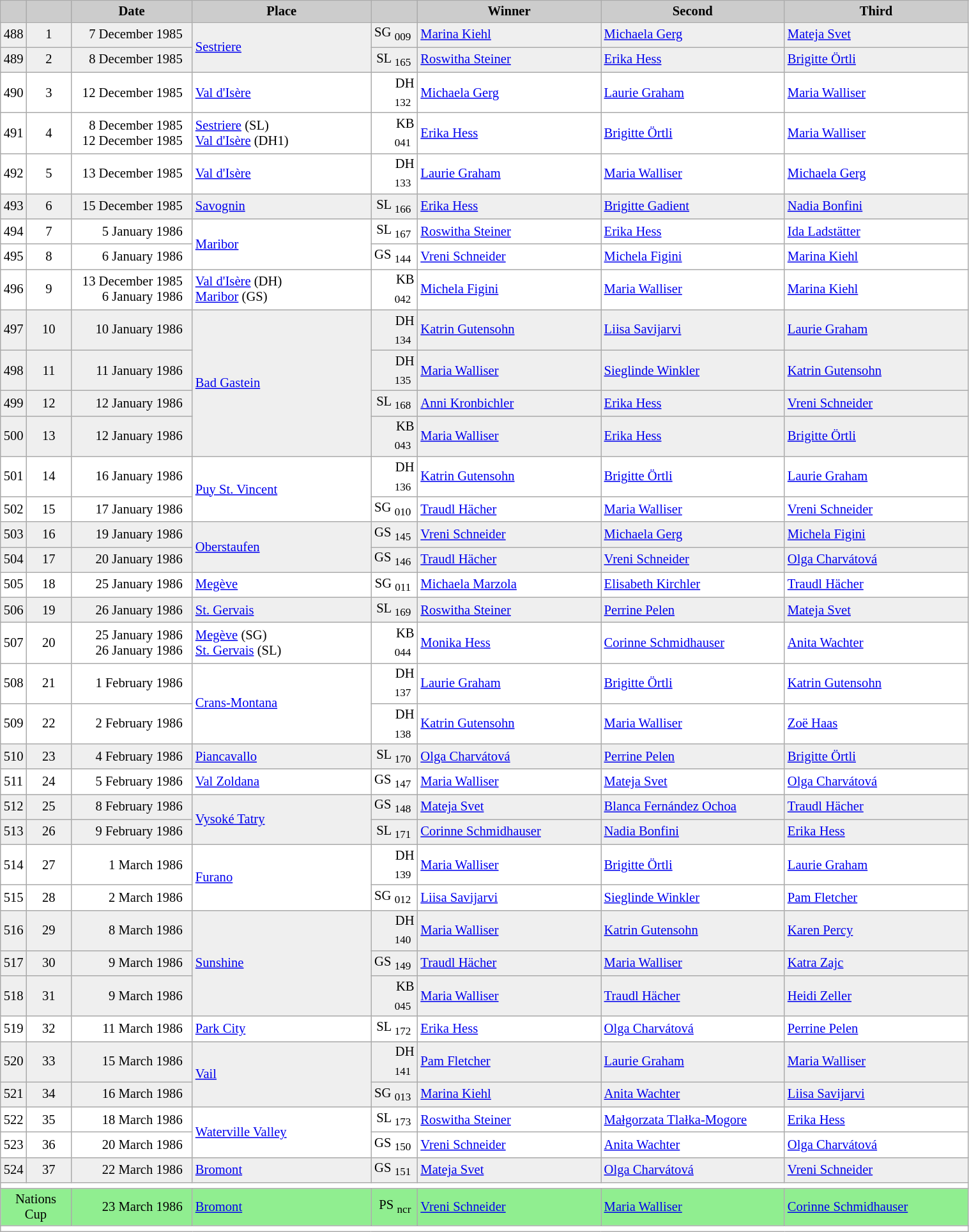<table class="wikitable plainrowheaders" style="background:#fff; font-size:86%; line-height:16px; border:grey solid 1px; border-collapse:collapse;">
<tr style="background:#ccc; text-align:center;">
<td align="center" width="13"></td>
<td align="center" width="40"></td>
<td align="center" width="120"><strong>Date</strong></td>
<td align="center" width="180"><strong>Place</strong></td>
<td align="center" width="42"></td>
<td align="center" width="185"><strong>Winner</strong></td>
<td align="center" width="185"><strong>Second</strong></td>
<td align="center" width="185"><strong>Third</strong></td>
</tr>
<tr bgcolor="#EFEFEF">
<td align=center>488</td>
<td align=center>1</td>
<td align=right>7 December 1985  </td>
<td rowspan=2> <a href='#'>Sestriere</a></td>
<td align=right>SG <sub>009</sub> </td>
<td> <a href='#'>Marina Kiehl</a></td>
<td> <a href='#'>Michaela Gerg</a></td>
<td> <a href='#'>Mateja Svet</a></td>
</tr>
<tr bgcolor="#EFEFEF">
<td align=center>489</td>
<td align=center>2</td>
<td align=right>8 December 1985  </td>
<td align=right>SL <sub>165</sub> </td>
<td> <a href='#'>Roswitha Steiner</a></td>
<td> <a href='#'>Erika Hess</a></td>
<td> <a href='#'>Brigitte Örtli</a></td>
</tr>
<tr>
<td align=center>490</td>
<td align=center>3</td>
<td align=right>12 December 1985  </td>
<td> <a href='#'>Val d'Isère</a></td>
<td align=right>DH <sub>132</sub> </td>
<td> <a href='#'>Michaela Gerg</a></td>
<td> <a href='#'>Laurie Graham</a></td>
<td> <a href='#'>Maria Walliser</a></td>
</tr>
<tr>
<td align=center>491</td>
<td align=center>4</td>
<td align=right>8 December 1985  <br>12 December 1985  </td>
<td> <a href='#'>Sestriere</a> (SL)<br> <a href='#'>Val d'Isère</a> (DH1)</td>
<td align=right>KB <sub>041</sub> </td>
<td> <a href='#'>Erika Hess</a></td>
<td> <a href='#'>Brigitte Örtli</a></td>
<td> <a href='#'>Maria Walliser</a></td>
</tr>
<tr>
<td align=center>492</td>
<td align=center>5</td>
<td align=right>13 December 1985  </td>
<td> <a href='#'>Val d'Isère</a></td>
<td align=right>DH <sub>133</sub> </td>
<td> <a href='#'>Laurie Graham</a></td>
<td> <a href='#'>Maria Walliser</a></td>
<td> <a href='#'>Michaela Gerg</a></td>
</tr>
<tr bgcolor="#EFEFEF">
<td align=center>493</td>
<td align=center>6</td>
<td align=right>15 December 1985  </td>
<td> <a href='#'>Savognin</a></td>
<td align=right>SL <sub>166</sub> </td>
<td> <a href='#'>Erika Hess</a></td>
<td> <a href='#'>Brigitte Gadient</a></td>
<td> <a href='#'>Nadia Bonfini</a></td>
</tr>
<tr>
<td align=center>494</td>
<td align=center>7</td>
<td align=right>5 January 1986  </td>
<td rowspan=2> <a href='#'>Maribor</a></td>
<td align=right>SL <sub>167</sub> </td>
<td> <a href='#'>Roswitha Steiner</a></td>
<td> <a href='#'>Erika Hess</a></td>
<td> <a href='#'>Ida Ladstätter</a></td>
</tr>
<tr>
<td align=center>495</td>
<td align=center>8</td>
<td align=right>6 January 1986  </td>
<td align=right>GS <sub>144</sub> </td>
<td> <a href='#'>Vreni Schneider</a></td>
<td> <a href='#'>Michela Figini</a></td>
<td> <a href='#'>Marina Kiehl</a></td>
</tr>
<tr>
<td align=center>496</td>
<td align=center>9</td>
<td align=right>13 December 1985  <br>6 January 1986  </td>
<td> <a href='#'>Val d'Isère</a> (DH)<br> <a href='#'>Maribor</a> (GS)</td>
<td align=right>KB <sub>042</sub> </td>
<td> <a href='#'>Michela Figini</a></td>
<td> <a href='#'>Maria Walliser</a></td>
<td> <a href='#'>Marina Kiehl</a></td>
</tr>
<tr bgcolor="#EFEFEF">
<td align=center>497</td>
<td align=center>10</td>
<td align=right>10 January 1986  </td>
<td rowspan=4> <a href='#'>Bad Gastein</a></td>
<td align=right>DH <sub>134</sub> </td>
<td> <a href='#'>Katrin Gutensohn</a></td>
<td> <a href='#'>Liisa Savijarvi</a></td>
<td> <a href='#'>Laurie Graham</a></td>
</tr>
<tr bgcolor="#EFEFEF">
<td align=center>498</td>
<td align=center>11</td>
<td align=right>11 January 1986  </td>
<td align=right>DH <sub>135</sub> </td>
<td> <a href='#'>Maria Walliser</a></td>
<td> <a href='#'>Sieglinde Winkler</a></td>
<td> <a href='#'>Katrin Gutensohn</a></td>
</tr>
<tr bgcolor="#EFEFEF">
<td align=center>499</td>
<td align=center>12</td>
<td align=right>12 January 1986  </td>
<td align=right>SL <sub>168</sub> </td>
<td> <a href='#'>Anni Kronbichler</a></td>
<td> <a href='#'>Erika Hess</a></td>
<td> <a href='#'>Vreni Schneider</a></td>
</tr>
<tr bgcolor="#EFEFEF">
<td align=center>500</td>
<td align=center>13</td>
<td align=right>12 January 1986  </td>
<td align=right>KB <sub>043</sub> </td>
<td> <a href='#'>Maria Walliser</a></td>
<td> <a href='#'>Erika Hess</a></td>
<td> <a href='#'>Brigitte Örtli</a></td>
</tr>
<tr>
<td align=center>501</td>
<td align=center>14</td>
<td align=right>16 January 1986  </td>
<td rowspan=2> <a href='#'>Puy St. Vincent</a></td>
<td align=right>DH <sub>136</sub> </td>
<td> <a href='#'>Katrin Gutensohn</a></td>
<td> <a href='#'>Brigitte Örtli</a></td>
<td> <a href='#'>Laurie Graham</a></td>
</tr>
<tr>
<td align=center>502</td>
<td align=center>15</td>
<td align=right>17 January 1986  </td>
<td align=right>SG <sub>010</sub> </td>
<td> <a href='#'>Traudl Hächer</a></td>
<td> <a href='#'>Maria Walliser</a></td>
<td> <a href='#'>Vreni Schneider</a></td>
</tr>
<tr bgcolor="#EFEFEF">
<td align=center>503</td>
<td align=center>16</td>
<td align=right>19 January 1986  </td>
<td rowspan=2> <a href='#'>Oberstaufen</a></td>
<td align=right>GS <sub>145</sub> </td>
<td> <a href='#'>Vreni Schneider</a></td>
<td> <a href='#'>Michaela Gerg</a></td>
<td> <a href='#'>Michela Figini</a></td>
</tr>
<tr bgcolor="#EFEFEF">
<td align=center>504</td>
<td align=center>17</td>
<td align=right>20 January 1986  </td>
<td align=right>GS <sub>146</sub> </td>
<td> <a href='#'>Traudl Hächer</a></td>
<td> <a href='#'>Vreni Schneider</a></td>
<td> <a href='#'>Olga Charvátová</a></td>
</tr>
<tr>
<td align=center>505</td>
<td align=center>18</td>
<td align=right>25 January 1986  </td>
<td> <a href='#'>Megève</a></td>
<td align=right>SG <sub>011</sub> </td>
<td> <a href='#'>Michaela Marzola</a></td>
<td> <a href='#'>Elisabeth Kirchler</a></td>
<td> <a href='#'>Traudl Hächer</a></td>
</tr>
<tr bgcolor="#EFEFEF">
<td align=center>506</td>
<td align=center>19</td>
<td align=right>26 January 1986  </td>
<td> <a href='#'>St. Gervais</a></td>
<td align=right>SL <sub>169</sub> </td>
<td> <a href='#'>Roswitha Steiner</a></td>
<td> <a href='#'>Perrine Pelen</a></td>
<td> <a href='#'>Mateja Svet</a></td>
</tr>
<tr>
<td align=center>507</td>
<td align=center>20</td>
<td align=right>25 January 1986  <br>26 January 1986  </td>
<td> <a href='#'>Megève</a> (SG)<br> <a href='#'>St. Gervais</a> (SL)</td>
<td align=right>KB <sub>044</sub> </td>
<td> <a href='#'>Monika Hess</a></td>
<td> <a href='#'>Corinne Schmidhauser</a></td>
<td> <a href='#'>Anita Wachter</a></td>
</tr>
<tr>
<td align=center>508</td>
<td align=center>21</td>
<td align=right>1 February 1986  </td>
<td rowspan=2> <a href='#'>Crans-Montana</a></td>
<td align=right>DH <sub>137</sub> </td>
<td> <a href='#'>Laurie Graham</a></td>
<td> <a href='#'>Brigitte Örtli</a></td>
<td> <a href='#'>Katrin Gutensohn</a></td>
</tr>
<tr>
<td align=center>509</td>
<td align=center>22</td>
<td align=right>2 February 1986  </td>
<td align=right>DH <sub>138</sub> </td>
<td> <a href='#'>Katrin Gutensohn</a></td>
<td> <a href='#'>Maria Walliser</a></td>
<td> <a href='#'>Zoë Haas</a></td>
</tr>
<tr bgcolor="#EFEFEF">
<td align=center>510</td>
<td align=center>23</td>
<td align=right>4 February 1986  </td>
<td> <a href='#'>Piancavallo</a></td>
<td align=right>SL <sub>170</sub> </td>
<td> <a href='#'>Olga Charvátová</a></td>
<td> <a href='#'>Perrine Pelen</a></td>
<td> <a href='#'>Brigitte Örtli</a></td>
</tr>
<tr>
<td align=center>511</td>
<td align=center>24</td>
<td align=right>5 February 1986  </td>
<td> <a href='#'>Val Zoldana</a></td>
<td align=right>GS <sub>147</sub> </td>
<td> <a href='#'>Maria Walliser</a></td>
<td> <a href='#'>Mateja Svet</a></td>
<td> <a href='#'>Olga Charvátová</a></td>
</tr>
<tr bgcolor="#EFEFEF">
<td align=center>512</td>
<td align=center>25</td>
<td align=right>8 February 1986  </td>
<td rowspan=2> <a href='#'>Vysoké Tatry</a></td>
<td align=right>GS <sub>148</sub> </td>
<td> <a href='#'>Mateja Svet</a></td>
<td> <a href='#'>Blanca Fernández Ochoa</a></td>
<td> <a href='#'>Traudl Hächer</a></td>
</tr>
<tr bgcolor="#EFEFEF">
<td align=center>513</td>
<td align=center>26</td>
<td align=right>9 February 1986  </td>
<td align=right>SL <sub>171</sub> </td>
<td> <a href='#'>Corinne Schmidhauser</a></td>
<td> <a href='#'>Nadia Bonfini</a></td>
<td> <a href='#'>Erika Hess</a></td>
</tr>
<tr>
<td align=center>514</td>
<td align=center>27</td>
<td align=right>1 March 1986  </td>
<td rowspan=2> <a href='#'>Furano</a></td>
<td align=right>DH <sub>139</sub> </td>
<td> <a href='#'>Maria Walliser</a></td>
<td> <a href='#'>Brigitte Örtli</a></td>
<td> <a href='#'>Laurie Graham</a></td>
</tr>
<tr>
<td align=center>515</td>
<td align=center>28</td>
<td align=right>2 March 1986  </td>
<td align=right>SG <sub>012</sub> </td>
<td> <a href='#'>Liisa Savijarvi</a></td>
<td> <a href='#'>Sieglinde Winkler</a></td>
<td> <a href='#'>Pam Fletcher</a></td>
</tr>
<tr bgcolor="#EFEFEF">
<td align=center>516</td>
<td align=center>29</td>
<td align=right>8 March 1986  </td>
<td rowspan=3> <a href='#'>Sunshine</a></td>
<td align=right>DH <sub>140</sub> </td>
<td> <a href='#'>Maria Walliser</a></td>
<td> <a href='#'>Katrin Gutensohn</a></td>
<td> <a href='#'>Karen Percy</a></td>
</tr>
<tr bgcolor="#EFEFEF">
<td align=center>517</td>
<td align=center>30</td>
<td align=right>9 March 1986  </td>
<td align=right>GS <sub>149</sub> </td>
<td> <a href='#'>Traudl Hächer</a></td>
<td> <a href='#'>Maria Walliser</a></td>
<td> <a href='#'>Katra Zajc</a></td>
</tr>
<tr bgcolor="#EFEFEF">
<td align=center>518</td>
<td align=center>31</td>
<td align=right>9 March 1986  </td>
<td align=right>KB <sub>045</sub> </td>
<td> <a href='#'>Maria Walliser</a></td>
<td> <a href='#'>Traudl Hächer</a></td>
<td> <a href='#'>Heidi Zeller</a></td>
</tr>
<tr>
<td align=center>519</td>
<td align=center>32</td>
<td align=right>11 March 1986  </td>
<td> <a href='#'>Park City</a></td>
<td align=right>SL <sub>172</sub> </td>
<td> <a href='#'>Erika Hess</a></td>
<td> <a href='#'>Olga Charvátová</a></td>
<td> <a href='#'>Perrine Pelen</a></td>
</tr>
<tr bgcolor="#EFEFEF">
<td align=center>520</td>
<td align=center>33</td>
<td align=right>15 March 1986  </td>
<td rowspan=2> <a href='#'>Vail</a></td>
<td align=right>DH <sub>141</sub> </td>
<td> <a href='#'>Pam Fletcher</a></td>
<td> <a href='#'>Laurie Graham</a></td>
<td> <a href='#'>Maria Walliser</a></td>
</tr>
<tr bgcolor="#EFEFEF">
<td align=center>521</td>
<td align=center>34</td>
<td align=right>16 March 1986  </td>
<td align=right>SG <sub>013</sub> </td>
<td> <a href='#'>Marina Kiehl</a></td>
<td> <a href='#'>Anita Wachter</a></td>
<td> <a href='#'>Liisa Savijarvi</a></td>
</tr>
<tr>
<td align=center>522</td>
<td align=center>35</td>
<td align=right>18 March 1986  </td>
<td rowspan=2> <a href='#'>Waterville Valley</a></td>
<td align=right>SL <sub>173</sub> </td>
<td> <a href='#'>Roswitha Steiner</a></td>
<td> <a href='#'>Małgorzata Tlałka-Mogore</a></td>
<td> <a href='#'>Erika Hess</a></td>
</tr>
<tr>
<td align=center>523</td>
<td align=center>36</td>
<td align=right>20 March 1986  </td>
<td align=right>GS <sub>150</sub> </td>
<td> <a href='#'>Vreni Schneider</a></td>
<td> <a href='#'>Anita Wachter</a></td>
<td> <a href='#'>Olga Charvátová</a></td>
</tr>
<tr bgcolor="#EFEFEF">
<td align=center>524</td>
<td align=center>37</td>
<td align=right>22 March 1986  </td>
<td> <a href='#'>Bromont</a></td>
<td align=right>GS <sub>151</sub> </td>
<td> <a href='#'>Mateja Svet</a></td>
<td> <a href='#'>Olga Charvátová</a></td>
<td> <a href='#'>Vreni Schneider</a></td>
</tr>
<tr>
<td colspan=8></td>
</tr>
<tr bgcolor=#90EE90>
<td colspan=2 align=center>Nations Cup</td>
<td align=right>23 March 1986  </td>
<td> <a href='#'>Bromont</a></td>
<td align=right>PS <sub>ncr</sub> </td>
<td> <a href='#'>Vreni Schneider</a></td>
<td> <a href='#'>Maria Walliser</a></td>
<td> <a href='#'>Corinne Schmidhauser</a></td>
</tr>
<tr>
<td colspan=8></td>
</tr>
</table>
